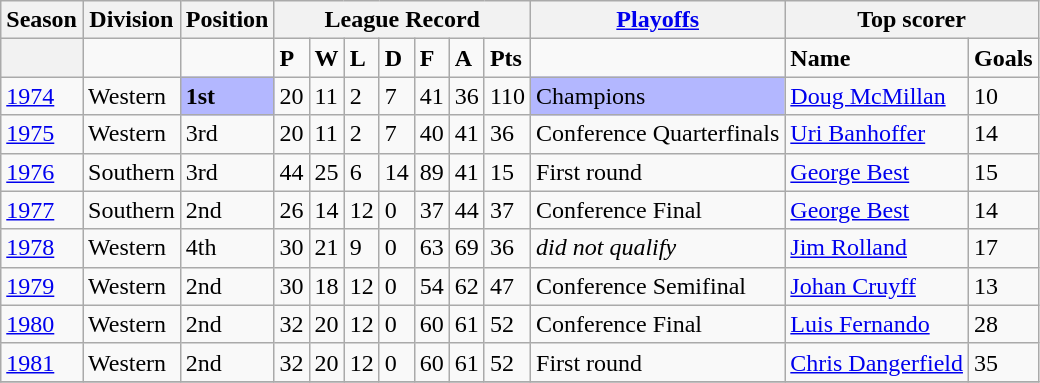<table class="wikitable">
<tr>
<th>Season</th>
<th>Division</th>
<th>Position</th>
<th colspan=7>League Record</th>
<th><a href='#'>Playoffs</a></th>
<th colspan=2>Top scorer</th>
</tr>
<tr>
<th></th>
<td></td>
<td></td>
<td><strong>P</strong></td>
<td><strong>W</strong></td>
<td><strong>L</strong></td>
<td><strong>D</strong></td>
<td><strong>F</strong></td>
<td><strong>A</strong></td>
<td><strong>Pts</strong></td>
<td></td>
<td><strong>Name</strong></td>
<td><strong>Goals</strong></td>
</tr>
<tr>
<td><a href='#'>1974</a></td>
<td>Western</td>
<td bgcolor="#B3B7FF"><strong>1st</strong></td>
<td>20</td>
<td>11</td>
<td>2</td>
<td>7</td>
<td>41</td>
<td>36</td>
<td>110</td>
<td bgcolor="#B3B7FF">Champions</td>
<td><a href='#'>Doug McMillan</a></td>
<td>10</td>
</tr>
<tr>
<td><a href='#'>1975</a></td>
<td>Western</td>
<td>3rd</td>
<td>20</td>
<td>11</td>
<td>2</td>
<td>7</td>
<td>40</td>
<td>41</td>
<td>36</td>
<td>Conference Quarterfinals</td>
<td><a href='#'>Uri Banhoffer</a></td>
<td>14</td>
</tr>
<tr>
<td><a href='#'>1976</a></td>
<td>Southern</td>
<td>3rd</td>
<td>44</td>
<td>25</td>
<td>6</td>
<td>14</td>
<td>89</td>
<td>41</td>
<td>15</td>
<td>First round</td>
<td><a href='#'>George Best</a></td>
<td>15</td>
</tr>
<tr>
<td><a href='#'>1977</a></td>
<td>Southern</td>
<td>2nd</td>
<td>26</td>
<td>14</td>
<td>12</td>
<td>0</td>
<td>37</td>
<td>44</td>
<td>37</td>
<td>Conference Final</td>
<td><a href='#'>George Best</a></td>
<td>14</td>
</tr>
<tr>
<td><a href='#'>1978</a></td>
<td>Western</td>
<td>4th</td>
<td>30</td>
<td>21</td>
<td>9</td>
<td>0</td>
<td>63</td>
<td>69</td>
<td>36</td>
<td><em>did not qualify</em></td>
<td><a href='#'>Jim Rolland</a></td>
<td>17</td>
</tr>
<tr>
<td><a href='#'>1979</a></td>
<td>Western</td>
<td>2nd</td>
<td>30</td>
<td>18</td>
<td>12</td>
<td>0</td>
<td>54</td>
<td>62</td>
<td>47</td>
<td>Conference Semifinal</td>
<td><a href='#'>Johan Cruyff</a></td>
<td>13</td>
</tr>
<tr>
<td><a href='#'>1980</a></td>
<td>Western</td>
<td>2nd</td>
<td>32</td>
<td>20</td>
<td>12</td>
<td>0</td>
<td>60</td>
<td>61</td>
<td>52</td>
<td>Conference Final</td>
<td><a href='#'>Luis Fernando</a></td>
<td>28</td>
</tr>
<tr>
<td><a href='#'>1981</a></td>
<td>Western</td>
<td>2nd</td>
<td>32</td>
<td>20</td>
<td>12</td>
<td>0</td>
<td>60</td>
<td>61</td>
<td>52</td>
<td>First round</td>
<td><a href='#'>Chris Dangerfield</a></td>
<td>35</td>
</tr>
<tr>
</tr>
</table>
